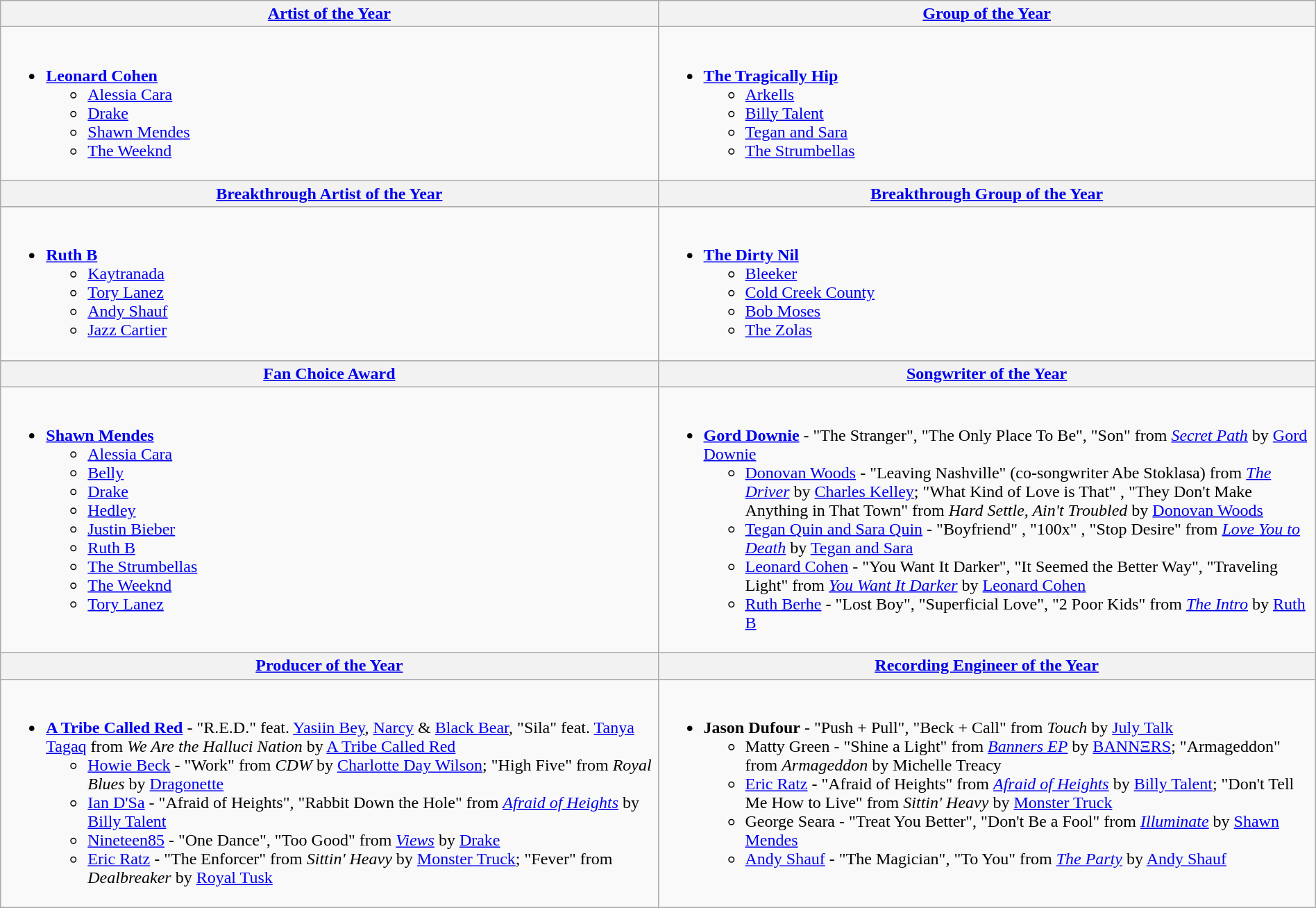<table class="wikitable" style="width:100%">
<tr>
<th style="width:50%"><a href='#'>Artist of the Year</a></th>
<th style="width:50%"><a href='#'>Group of the Year</a></th>
</tr>
<tr>
<td valign="top"><br><ul><li> <strong><a href='#'>Leonard Cohen</a></strong><ul><li><a href='#'>Alessia Cara</a></li><li><a href='#'>Drake</a></li><li><a href='#'>Shawn Mendes</a></li><li><a href='#'>The Weeknd</a></li></ul></li></ul></td>
<td valign="top"><br><ul><li> <strong><a href='#'>The Tragically Hip</a></strong><ul><li><a href='#'>Arkells</a></li><li><a href='#'>Billy Talent</a></li><li><a href='#'>Tegan and Sara</a></li><li><a href='#'>The Strumbellas</a></li></ul></li></ul></td>
</tr>
<tr>
<th style="width:50%"><a href='#'>Breakthrough Artist of the Year</a></th>
<th style="width:50%"><a href='#'>Breakthrough Group of the Year</a></th>
</tr>
<tr>
<td valign="top"><br><ul><li> <strong><a href='#'>Ruth B</a></strong><ul><li><a href='#'>Kaytranada</a></li><li><a href='#'>Tory Lanez</a></li><li><a href='#'>Andy Shauf</a></li><li><a href='#'>Jazz Cartier</a></li></ul></li></ul></td>
<td valign="top"><br><ul><li> <strong><a href='#'>The Dirty Nil</a></strong><ul><li><a href='#'>Bleeker</a></li><li><a href='#'>Cold Creek County</a></li><li><a href='#'>Bob Moses</a></li><li><a href='#'>The Zolas</a></li></ul></li></ul></td>
</tr>
<tr>
<th style="width:50%"><a href='#'>Fan Choice Award</a></th>
<th style="width:50%"><a href='#'>Songwriter of the Year</a></th>
</tr>
<tr>
<td valign="top"><br><ul><li> <strong><a href='#'>Shawn Mendes</a></strong><ul><li><a href='#'>Alessia Cara</a></li><li><a href='#'>Belly</a></li><li><a href='#'>Drake</a></li><li><a href='#'>Hedley</a></li><li><a href='#'>Justin Bieber</a></li><li><a href='#'>Ruth B</a></li><li><a href='#'>The Strumbellas</a></li><li><a href='#'>The Weeknd</a></li><li><a href='#'>Tory Lanez</a></li></ul></li></ul></td>
<td valign="top"><br><ul><li> <strong><a href='#'>Gord Downie</a></strong> - "The Stranger", "The Only Place To Be", "Son" from <em><a href='#'>Secret Path</a></em> by <a href='#'>Gord Downie</a><ul><li><a href='#'>Donovan Woods</a> - "Leaving Nashville" (co-songwriter Abe Stoklasa) from <em><a href='#'>The Driver</a></em> by <a href='#'>Charles Kelley</a>; "What Kind of Love is That" , "They Don't Make Anything in That Town" from <em>Hard Settle, Ain't Troubled</em> by <a href='#'>Donovan Woods</a></li><li><a href='#'>Tegan Quin and Sara Quin</a> - "Boyfriend" , "100x" , "Stop Desire" from <em><a href='#'>Love You to Death</a></em> by <a href='#'>Tegan and Sara</a></li><li><a href='#'>Leonard Cohen</a> - "You Want It Darker", "It Seemed the Better Way", "Traveling Light" from <em><a href='#'>You Want It Darker</a></em> by <a href='#'>Leonard Cohen</a></li><li><a href='#'>Ruth Berhe</a> - "Lost Boy", "Superficial Love", "2 Poor Kids" from <em><a href='#'>The Intro</a></em> by <a href='#'>Ruth B</a></li></ul></li></ul></td>
</tr>
<tr>
<th style="width:50%"><a href='#'>Producer of the Year</a></th>
<th style="width:50%"><a href='#'>Recording Engineer of the Year</a></th>
</tr>
<tr>
<td valign="top"><br><ul><li> <strong><a href='#'>A Tribe Called Red</a></strong> - "R.E.D." feat. <a href='#'>Yasiin Bey</a>, <a href='#'>Narcy</a> & <a href='#'>Black Bear</a>, "Sila" feat. <a href='#'>Tanya Tagaq</a> from <em>We Are the Halluci Nation</em> by <a href='#'>A Tribe Called Red</a><ul><li><a href='#'>Howie Beck</a> - "Work"  from <em>CDW</em> by <a href='#'>Charlotte Day Wilson</a>; "High Five"  from <em>Royal Blues</em> by <a href='#'>Dragonette</a></li><li><a href='#'>Ian D'Sa</a> - "Afraid of Heights", "Rabbit Down the Hole" from <em><a href='#'>Afraid of Heights</a></em> by <a href='#'>Billy Talent</a></li><li><a href='#'>Nineteen85</a> - "One Dance", "Too Good" from <em><a href='#'>Views</a></em> by <a href='#'>Drake</a></li><li><a href='#'>Eric Ratz</a> - "The Enforcer"  from <em>Sittin' Heavy</em> by <a href='#'>Monster Truck</a>; "Fever" from <em>Dealbreaker</em> by <a href='#'>Royal Tusk</a></li></ul></li></ul></td>
<td valign="top"><br><ul><li> <strong>Jason Dufour</strong> - "Push + Pull", "Beck + Call" from <em>Touch</em> by <a href='#'>July Talk</a><ul><li>Matty Green - "Shine a Light" from <em><a href='#'>Banners EP</a></em> by <a href='#'>BANNΞRS</a>; "Armageddon" from <em>Armageddon</em> by Michelle Treacy</li><li><a href='#'>Eric Ratz</a> - "Afraid of Heights" from <em><a href='#'>Afraid of Heights</a></em> by <a href='#'>Billy Talent</a>; "Don't Tell Me How to Live" from <em>Sittin' Heavy</em> by <a href='#'>Monster Truck</a></li><li>George Seara - "Treat You Better", "Don't Be a Fool" from <em><a href='#'>Illuminate</a></em> by <a href='#'>Shawn Mendes</a></li><li><a href='#'>Andy Shauf</a> - "The Magician", "To You" from <a href='#'><em>The Party</em></a> by <a href='#'>Andy Shauf</a></li></ul></li></ul></td>
</tr>
</table>
